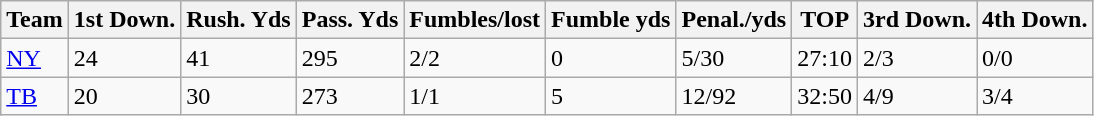<table class="wikitable sortable">
<tr>
<th>Team</th>
<th>1st Down.</th>
<th>Rush. Yds</th>
<th>Pass. Yds</th>
<th>Fumbles/lost</th>
<th>Fumble yds</th>
<th>Penal./yds</th>
<th>TOP</th>
<th>3rd Down.</th>
<th>4th Down.</th>
</tr>
<tr>
<td><a href='#'>NY</a></td>
<td>24</td>
<td>41</td>
<td>295</td>
<td>2/2</td>
<td>0</td>
<td>5/30</td>
<td>27:10</td>
<td>2/3</td>
<td>0/0</td>
</tr>
<tr>
<td><a href='#'>TB</a></td>
<td>20</td>
<td>30</td>
<td>273</td>
<td>1/1</td>
<td>5</td>
<td>12/92</td>
<td>32:50</td>
<td>4/9</td>
<td>3/4</td>
</tr>
</table>
